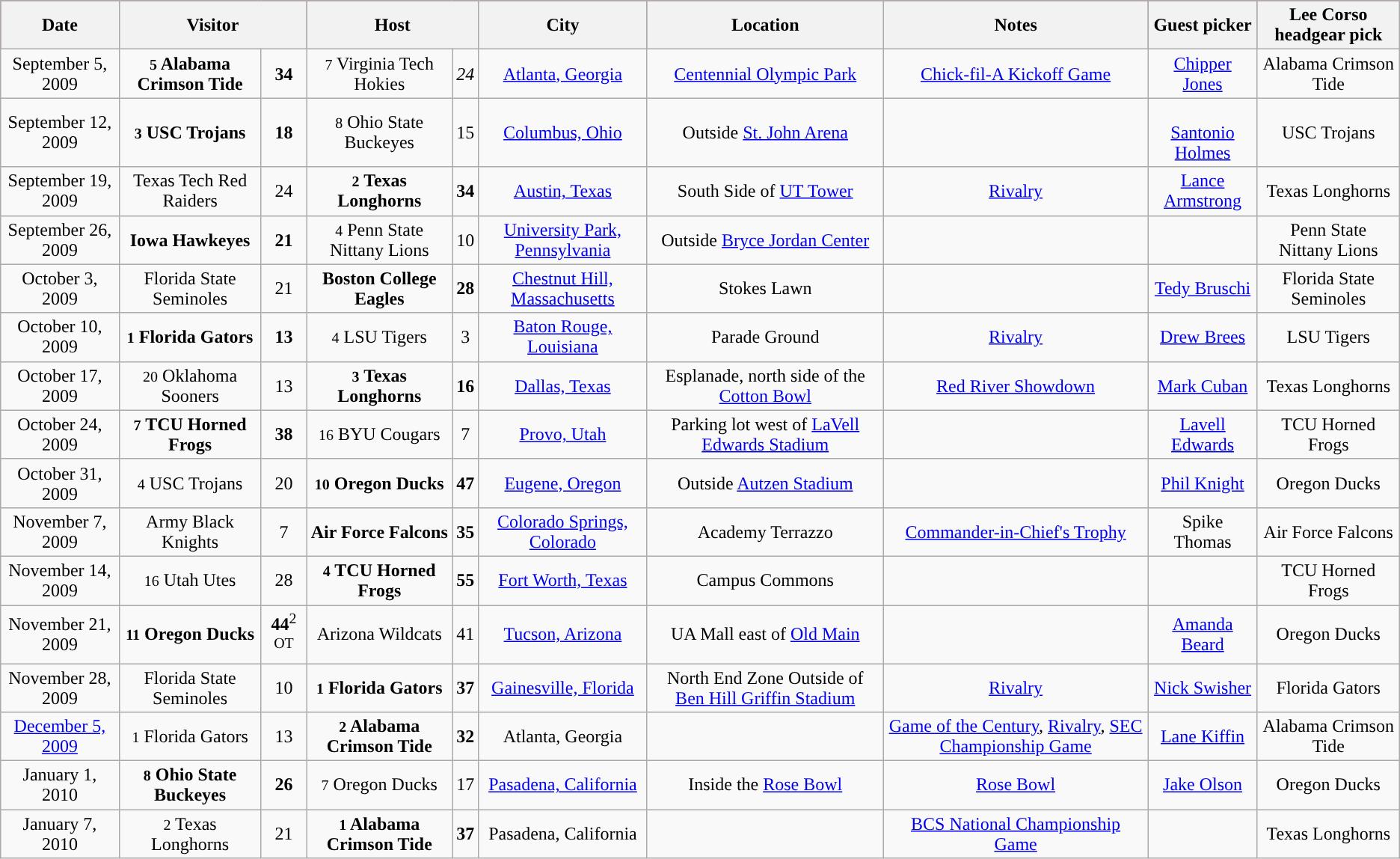<table class="wikitable" style="text-align:center">
<tr style="background:#A32638;"|>
<th>Date</th>
<th colspan=2>Visitor</th>
<th colspan=2>Host</th>
<th>City</th>
<th>Location</th>
<th>Notes</th>
<th>Guest picker</th>
<th>Lee Corso headgear pick</th>
</tr>
<tr>
<td>September 5, 2009</td>
<td><strong><small>5</small> Alabama Crimson Tide</strong></td>
<td><strong>34</strong></td>
<td><small>7</small> Virginia Tech Hokies</td>
<td><em>24</em></td>
<td><a href='#'>Atlanta, Georgia</a></td>
<td><a href='#'>Centennial Olympic Park</a></td>
<td><a href='#'>Chick-fil-A Kickoff Game</a></td>
<td><a href='#'>Chipper Jones</a></td>
<td>Alabama Crimson Tide</td>
</tr>
<tr>
<td>September 12, 2009</td>
<td><strong><small>3</small> USC Trojans</strong></td>
<td><strong>18</strong></td>
<td><small>8</small> Ohio State Buckeyes</td>
<td>15</td>
<td><a href='#'>Columbus, Ohio</a></td>
<td>Outside <a href='#'>St. John Arena</a></td>
<td></td>
<td><br><a href='#'>Santonio Holmes</a></td>
<td>USC Trojans</td>
</tr>
<tr>
<td>September 19, 2009</td>
<td>Texas Tech Red Raiders</td>
<td>24</td>
<td><strong><small>2</small> Texas Longhorns</strong></td>
<td><strong>34</strong></td>
<td><a href='#'>Austin, Texas</a></td>
<td>South Side of <a href='#'>UT Tower</a></td>
<td><a href='#'>Rivalry</a></td>
<td><a href='#'>Lance Armstrong</a></td>
<td>Texas Longhorns</td>
</tr>
<tr>
<td>September 26, 2009</td>
<td><strong>Iowa Hawkeyes</strong></td>
<td><strong>21</strong></td>
<td><small>4</small> Penn State Nittany Lions</td>
<td>10</td>
<td><a href='#'>University Park, Pennsylvania</a></td>
<td>Outside <a href='#'>Bryce Jordan Center</a></td>
<td></td>
<td></td>
<td>Penn State Nittany Lions</td>
</tr>
<tr>
<td>October 3, 2009</td>
<td>Florida State Seminoles</td>
<td>21</td>
<td><strong>Boston College Eagles</strong></td>
<td><strong>28</strong></td>
<td><a href='#'>Chestnut Hill, Massachusetts</a></td>
<td>Stokes Lawn</td>
<td></td>
<td><a href='#'>Tedy Bruschi</a></td>
<td>Florida State Seminoles</td>
</tr>
<tr>
<td>October 10, 2009</td>
<td><strong><small>1</small> Florida Gators</strong></td>
<td><strong>13</strong></td>
<td><small>4</small> LSU Tigers</td>
<td>3</td>
<td><a href='#'>Baton Rouge, Louisiana</a></td>
<td>Parade Ground</td>
<td><a href='#'>Rivalry</a></td>
<td><a href='#'>Drew Brees</a></td>
<td>LSU Tigers</td>
</tr>
<tr>
<td>October 17, 2009</td>
<td><small>20</small> Oklahoma Sooners</td>
<td>13</td>
<td><strong><small>3</small> Texas Longhorns</strong></td>
<td><strong>16</strong></td>
<td><a href='#'>Dallas, Texas</a></td>
<td>Esplanade, north side of the <a href='#'>Cotton Bowl</a></td>
<td><a href='#'>Red River Showdown</a></td>
<td><a href='#'>Mark Cuban</a></td>
<td>Texas Longhorns</td>
</tr>
<tr>
<td>October 24, 2009</td>
<td><strong><small>7</small> TCU Horned Frogs</strong></td>
<td><strong>38</strong></td>
<td><small>16</small> BYU Cougars</td>
<td>7</td>
<td><a href='#'>Provo, Utah</a></td>
<td>Parking lot west of <a href='#'>LaVell Edwards Stadium</a></td>
<td></td>
<td><a href='#'>Lavell Edwards</a></td>
<td>TCU Horned Frogs</td>
</tr>
<tr>
<td>October 31, 2009</td>
<td><small>4</small> USC Trojans</td>
<td>20</td>
<td><strong><small>10</small> Oregon Ducks</strong></td>
<td><strong>47</strong></td>
<td><a href='#'>Eugene, Oregon</a></td>
<td>Outside <a href='#'>Autzen Stadium</a></td>
<td></td>
<td><a href='#'>Phil Knight</a></td>
<td>Oregon Ducks</td>
</tr>
<tr>
<td>November 7, 2009</td>
<td>Army Black Knights</td>
<td>7</td>
<td><strong>Air Force Falcons</strong></td>
<td><strong>35</strong></td>
<td><a href='#'>Colorado Springs, Colorado</a></td>
<td>Academy Terrazzo</td>
<td><a href='#'>Commander-in-Chief's Trophy</a></td>
<td>Spike Thomas</td>
<td>Air Force Falcons</td>
</tr>
<tr>
<td>November 14, 2009</td>
<td><small>16</small> Utah Utes</td>
<td>28</td>
<td><strong><small>4</small> TCU Horned Frogs</strong></td>
<td><strong>55</strong></td>
<td><a href='#'>Fort Worth, Texas</a></td>
<td>Campus Commons</td>
<td></td>
<td></td>
<td>TCU Horned Frogs</td>
</tr>
<tr>
<td>November 21, 2009</td>
<td><strong><small>11</small> Oregon Ducks</strong></td>
<td><strong>44</strong><sup>2 OT</sup></td>
<td>Arizona Wildcats</td>
<td>41</td>
<td><a href='#'>Tucson, Arizona</a></td>
<td>UA Mall east of <a href='#'>Old Main</a></td>
<td></td>
<td><a href='#'>Amanda Beard</a></td>
<td>Oregon Ducks</td>
</tr>
<tr>
<td>November 28, 2009</td>
<td>Florida State Seminoles</td>
<td>10</td>
<td><strong><small>1</small> Florida Gators</strong></td>
<td><strong>37</strong></td>
<td><a href='#'>Gainesville, Florida</a></td>
<td>North End Zone Outside of <a href='#'>Ben Hill Griffin Stadium</a></td>
<td><a href='#'>Rivalry</a></td>
<td><a href='#'>Nick Swisher</a></td>
<td>Florida Gators</td>
</tr>
<tr>
<td><a href='#'>December 5, 2009</a></td>
<td><small>1</small> Florida Gators</td>
<td>13</td>
<td><strong><small>2</small> Alabama Crimson Tide</strong></td>
<td><strong>32</strong></td>
<td>Atlanta, Georgia</td>
<td></td>
<td><a href='#'>Game of the Century</a>, <a href='#'>Rivalry</a>, <a href='#'>SEC Championship Game</a></td>
<td><a href='#'>Lane Kiffin</a></td>
<td>Alabama Crimson Tide</td>
</tr>
<tr>
<td>January 1, 2010</td>
<td><strong><small>8</small> Ohio State Buckeyes</strong></td>
<td><strong>26</strong></td>
<td><small>7</small> Oregon Ducks</td>
<td>17</td>
<td><a href='#'>Pasadena, California</a></td>
<td>Inside the <a href='#'>Rose Bowl</a></td>
<td><a href='#'>Rose Bowl</a></td>
<td><a href='#'>Jake Olson</a></td>
<td>Oregon Ducks</td>
</tr>
<tr>
<td>January 7, 2010</td>
<td><small>2</small> Texas Longhorns</td>
<td>21</td>
<td><strong><small>1</small> Alabama Crimson Tide</strong></td>
<td><strong>37</strong></td>
<td>Pasadena, California</td>
<td></td>
<td><a href='#'>BCS National Championship Game</a></td>
<td></td>
<td>Texas Longhorns</td>
</tr>
</table>
